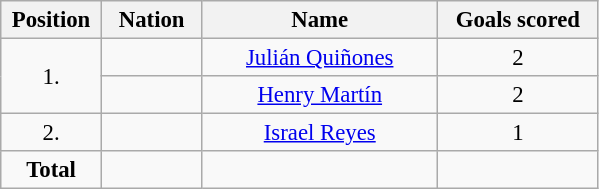<table class="wikitable" style="font-size: 95%; text-align: center;">
<tr>
<th width="60">Position</th>
<th width="60">Nation</th>
<th width="150">Name</th>
<th width="100">Goals scored</th>
</tr>
<tr>
<td rowspan="2">1.</td>
<td></td>
<td><a href='#'>Julián Quiñones</a></td>
<td>2</td>
</tr>
<tr>
<td></td>
<td><a href='#'>Henry Martín</a></td>
<td>2</td>
</tr>
<tr>
<td>2.</td>
<td></td>
<td><a href='#'>Israel Reyes</a></td>
<td>1</td>
</tr>
<tr>
<td><strong>Total</strong></td>
<td></td>
<td></td>
<td></td>
</tr>
</table>
